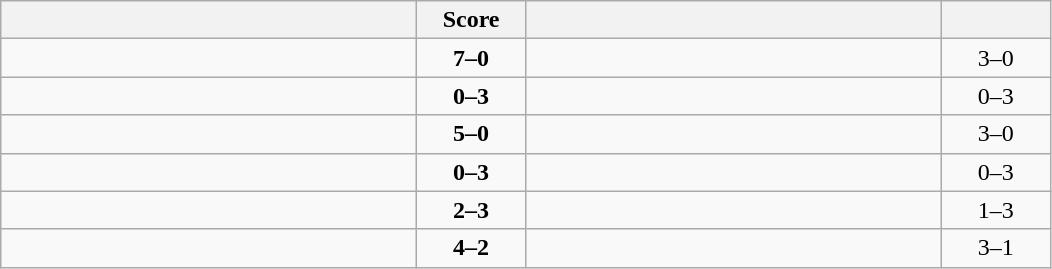<table class="wikitable" style="text-align: center; ">
<tr>
<th align="right" width="270"></th>
<th width="65">Score</th>
<th align="left" width="270"></th>
<th width="65"></th>
</tr>
<tr>
<td align="left"><strong></strong></td>
<td><strong>7–0</strong></td>
<td align="left"></td>
<td>3–0 <strong></strong></td>
</tr>
<tr>
<td align="left"></td>
<td><strong>0–3</strong></td>
<td align="left"><strong></strong></td>
<td>0–3 <strong></strong></td>
</tr>
<tr>
<td align="left"><strong></strong></td>
<td><strong>5–0</strong></td>
<td align="left"></td>
<td>3–0 <strong></strong></td>
</tr>
<tr>
<td align="left"></td>
<td><strong>0–3</strong></td>
<td align="left"><strong></strong></td>
<td>0–3 <strong></strong></td>
</tr>
<tr>
<td align="left"></td>
<td><strong>2–3</strong></td>
<td align="left"><strong></strong></td>
<td>1–3 <strong></strong></td>
</tr>
<tr>
<td align="left"><strong></strong></td>
<td><strong>4–2</strong></td>
<td align="left"></td>
<td>3–1 <strong></strong></td>
</tr>
</table>
